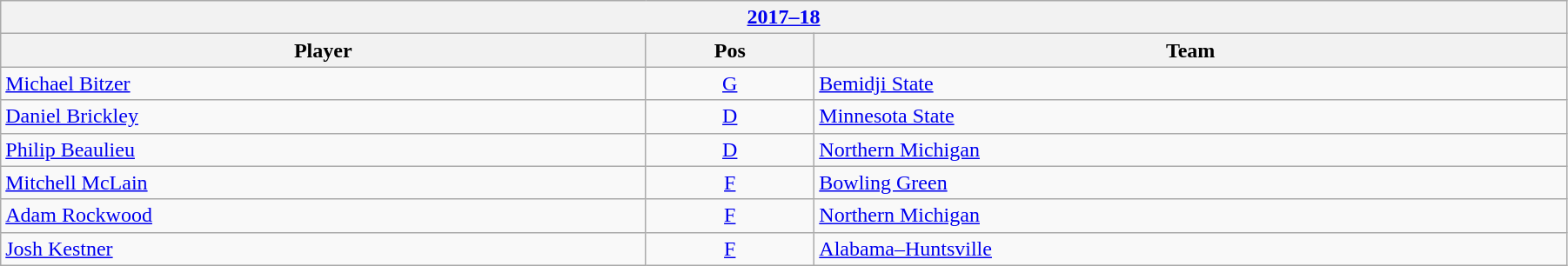<table class="wikitable" width=95%>
<tr>
<th colspan=3><a href='#'>2017–18</a></th>
</tr>
<tr>
<th>Player</th>
<th>Pos</th>
<th>Team</th>
</tr>
<tr>
<td><a href='#'>Michael Bitzer</a></td>
<td align=center><a href='#'>G</a></td>
<td><a href='#'>Bemidji State</a></td>
</tr>
<tr>
<td><a href='#'>Daniel Brickley</a></td>
<td align=center><a href='#'>D</a></td>
<td><a href='#'>Minnesota State</a></td>
</tr>
<tr>
<td><a href='#'>Philip Beaulieu</a></td>
<td align=center><a href='#'>D</a></td>
<td><a href='#'>Northern Michigan</a></td>
</tr>
<tr>
<td><a href='#'>Mitchell McLain</a></td>
<td align=center><a href='#'>F</a></td>
<td><a href='#'>Bowling Green</a></td>
</tr>
<tr>
<td><a href='#'>Adam Rockwood</a></td>
<td align=center><a href='#'>F</a></td>
<td><a href='#'>Northern Michigan</a></td>
</tr>
<tr>
<td><a href='#'>Josh Kestner</a></td>
<td align=center><a href='#'>F</a></td>
<td><a href='#'>Alabama–Huntsville</a></td>
</tr>
</table>
